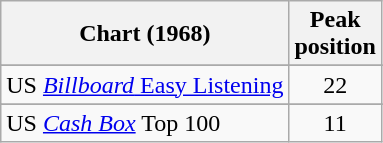<table class="wikitable sortable">
<tr>
<th>Chart (1968)</th>
<th>Peak<br>position</th>
</tr>
<tr>
</tr>
<tr>
<td>US <a href='#'><em>Billboard</em> Easy Listening</a></td>
<td style="text-align:center;">22</td>
</tr>
<tr>
</tr>
<tr>
<td>US <a href='#'><em>Cash Box</em></a> Top 100</td>
<td style="text-align:center;">11</td>
</tr>
</table>
